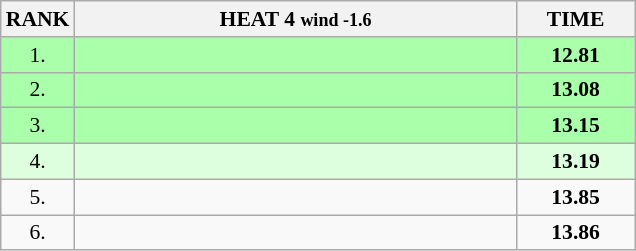<table class="wikitable" style="border-collapse: collapse; font-size: 90%;">
<tr>
<th>RANK</th>
<th style="width: 20em">HEAT 4 <small>wind -1.6</small></th>
<th style="width: 5em">TIME</th>
</tr>
<tr style="background:#aaffaa;">
<td align="center">1.</td>
<td></td>
<td align="center"><strong>12.81</strong></td>
</tr>
<tr style="background:#aaffaa;">
<td align="center">2.</td>
<td></td>
<td align="center"><strong>13.08</strong></td>
</tr>
<tr style="background:#aaffaa;">
<td align="center">3.</td>
<td></td>
<td align="center"><strong>13.15</strong></td>
</tr>
<tr style="background:#ddffdd;">
<td align="center">4.</td>
<td></td>
<td align="center"><strong>13.19</strong></td>
</tr>
<tr>
<td align="center">5.</td>
<td></td>
<td align="center"><strong>13.85</strong></td>
</tr>
<tr>
<td align="center">6.</td>
<td></td>
<td align="center"><strong>13.86</strong></td>
</tr>
</table>
